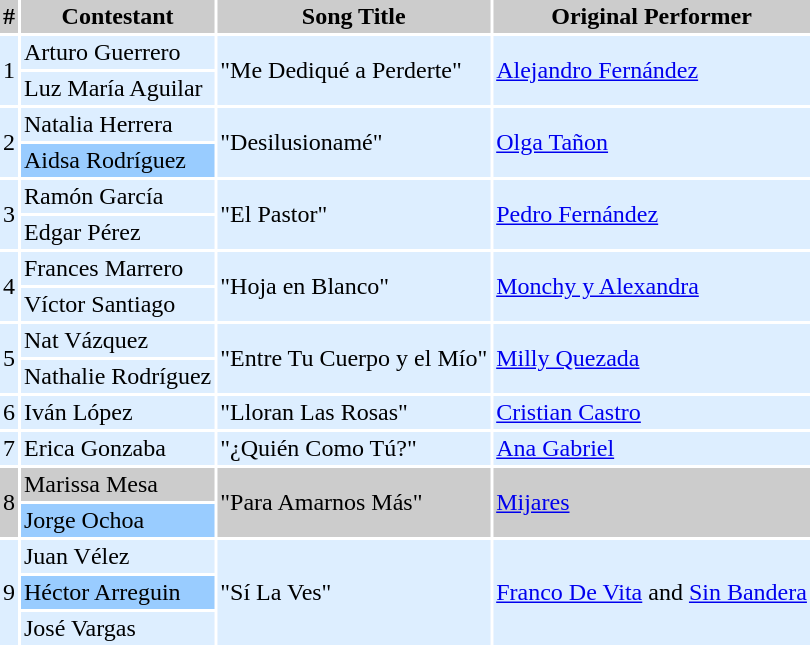<table cellpadding=2 cellspacing=2>
<tr bgcolor=#cccccc>
<th>#</th>
<th>Contestant</th>
<th>Song Title</th>
<th>Original Performer</th>
</tr>
<tr bgcolor=#DDEEFF>
<td rowspan="2" align=center>1</td>
<td>Arturo Guerrero</td>
<td rowspan="2">"Me Dediqué a Perderte"</td>
<td rowspan="2"><a href='#'>Alejandro Fernández</a></td>
</tr>
<tr bgcolor=#DDEEFF>
<td>Luz María Aguilar</td>
</tr>
<tr bgcolor=#DDEEFF>
<td rowspan="2" align=center>2</td>
<td>Natalia Herrera</td>
<td rowspan="2">"Desilusionamé"</td>
<td rowspan="2"><a href='#'>Olga Tañon</a></td>
</tr>
<tr bgcolor=#99CCFF>
<td>Aidsa Rodríguez</td>
</tr>
<tr bgcolor=#DDEEFF>
<td rowspan="2" align=center>3</td>
<td>Ramón García</td>
<td rowspan="2">"El Pastor"</td>
<td rowspan="2"><a href='#'>Pedro Fernández</a></td>
</tr>
<tr bgcolor=#DDEEFF>
<td>Edgar Pérez</td>
</tr>
<tr bgcolor=#DDEEFF>
<td rowspan="2" align=center>4</td>
<td>Frances Marrero</td>
<td rowspan="2">"Hoja en Blanco"</td>
<td rowspan="2"><a href='#'>Monchy y Alexandra</a></td>
</tr>
<tr bgcolor=#DDEEFF>
<td>Víctor Santiago</td>
</tr>
<tr bgcolor=#DDEEFF>
<td rowspan="2" align=center>5</td>
<td>Nat Vázquez</td>
<td rowspan="2">"Entre Tu Cuerpo y el Mío"</td>
<td rowspan="2"><a href='#'>Milly Quezada</a></td>
</tr>
<tr bgcolor=#DDEEFF>
<td>Nathalie Rodríguez</td>
</tr>
<tr bgcolor=#DDEEFF>
<td align=center>6</td>
<td>Iván López</td>
<td>"Lloran Las Rosas"</td>
<td><a href='#'>Cristian Castro</a></td>
</tr>
<tr bgcolor=#DDEEFF>
<td align=center>7</td>
<td>Erica Gonzaba</td>
<td>"¿Quién Como Tú?"</td>
<td><a href='#'>Ana Gabriel</a></td>
</tr>
<tr bgcolor=#CCCCCC>
<td rowspan="2" align=center>8</td>
<td>Marissa Mesa</td>
<td rowspan="2">"Para Amarnos Más"</td>
<td rowspan="2"><a href='#'>Mijares</a></td>
</tr>
<tr bgcolor=#99CCFF>
<td>Jorge Ochoa</td>
</tr>
<tr bgcolor=#DDEEFF>
<td rowspan="3" align=center>9</td>
<td>Juan Vélez</td>
<td rowspan="3">"Sí La Ves"</td>
<td rowspan="3"><a href='#'>Franco De Vita</a> and <a href='#'>Sin Bandera</a></td>
</tr>
<tr bgcolor=#99CCFF>
<td>Héctor Arreguin</td>
</tr>
<tr bgcolor=#DDEEFF>
<td>José Vargas</td>
</tr>
</table>
